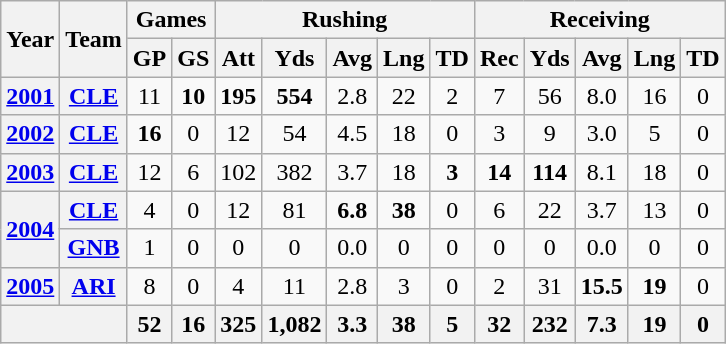<table class="wikitable" style="text-align:center;">
<tr>
<th rowspan="2">Year</th>
<th rowspan="2">Team</th>
<th colspan="2">Games</th>
<th colspan="5">Rushing</th>
<th colspan="5">Receiving</th>
</tr>
<tr>
<th>GP</th>
<th>GS</th>
<th>Att</th>
<th>Yds</th>
<th>Avg</th>
<th>Lng</th>
<th>TD</th>
<th>Rec</th>
<th>Yds</th>
<th>Avg</th>
<th>Lng</th>
<th>TD</th>
</tr>
<tr>
<th><a href='#'>2001</a></th>
<th><a href='#'>CLE</a></th>
<td>11</td>
<td><strong>10</strong></td>
<td><strong>195</strong></td>
<td><strong>554</strong></td>
<td>2.8</td>
<td>22</td>
<td>2</td>
<td>7</td>
<td>56</td>
<td>8.0</td>
<td>16</td>
<td>0</td>
</tr>
<tr>
<th><a href='#'>2002</a></th>
<th><a href='#'>CLE</a></th>
<td><strong>16</strong></td>
<td>0</td>
<td>12</td>
<td>54</td>
<td>4.5</td>
<td>18</td>
<td>0</td>
<td>3</td>
<td>9</td>
<td>3.0</td>
<td>5</td>
<td>0</td>
</tr>
<tr>
<th><a href='#'>2003</a></th>
<th><a href='#'>CLE</a></th>
<td>12</td>
<td>6</td>
<td>102</td>
<td>382</td>
<td>3.7</td>
<td>18</td>
<td><strong>3</strong></td>
<td><strong>14</strong></td>
<td><strong>114</strong></td>
<td>8.1</td>
<td>18</td>
<td>0</td>
</tr>
<tr>
<th rowspan="2"><a href='#'>2004</a></th>
<th><a href='#'>CLE</a></th>
<td>4</td>
<td>0</td>
<td>12</td>
<td>81</td>
<td><strong>6.8</strong></td>
<td><strong>38</strong></td>
<td>0</td>
<td>6</td>
<td>22</td>
<td>3.7</td>
<td>13</td>
<td>0</td>
</tr>
<tr>
<th><a href='#'>GNB</a></th>
<td>1</td>
<td>0</td>
<td>0</td>
<td>0</td>
<td>0.0</td>
<td>0</td>
<td>0</td>
<td>0</td>
<td>0</td>
<td>0.0</td>
<td>0</td>
<td>0</td>
</tr>
<tr>
<th><a href='#'>2005</a></th>
<th><a href='#'>ARI</a></th>
<td>8</td>
<td>0</td>
<td>4</td>
<td>11</td>
<td>2.8</td>
<td>3</td>
<td>0</td>
<td>2</td>
<td>31</td>
<td><strong>15.5</strong></td>
<td><strong>19</strong></td>
<td>0</td>
</tr>
<tr>
<th colspan="2"></th>
<th>52</th>
<th>16</th>
<th>325</th>
<th>1,082</th>
<th>3.3</th>
<th>38</th>
<th>5</th>
<th>32</th>
<th>232</th>
<th>7.3</th>
<th>19</th>
<th>0</th>
</tr>
</table>
